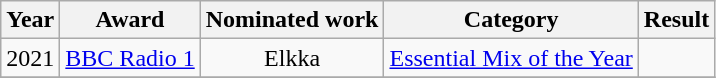<table class="wikitable plainrowheaders" style="text-align:center;">
<tr>
<th>Year</th>
<th>Award</th>
<th>Nominated work</th>
<th>Category</th>
<th>Result</th>
</tr>
<tr>
<td>2021</td>
<td rowspan="1"><a href='#'>BBC Radio 1</a></td>
<td>Elkka</td>
<td><a href='#'>Essential Mix of the Year</a></td>
<td></td>
</tr>
<tr>
</tr>
</table>
